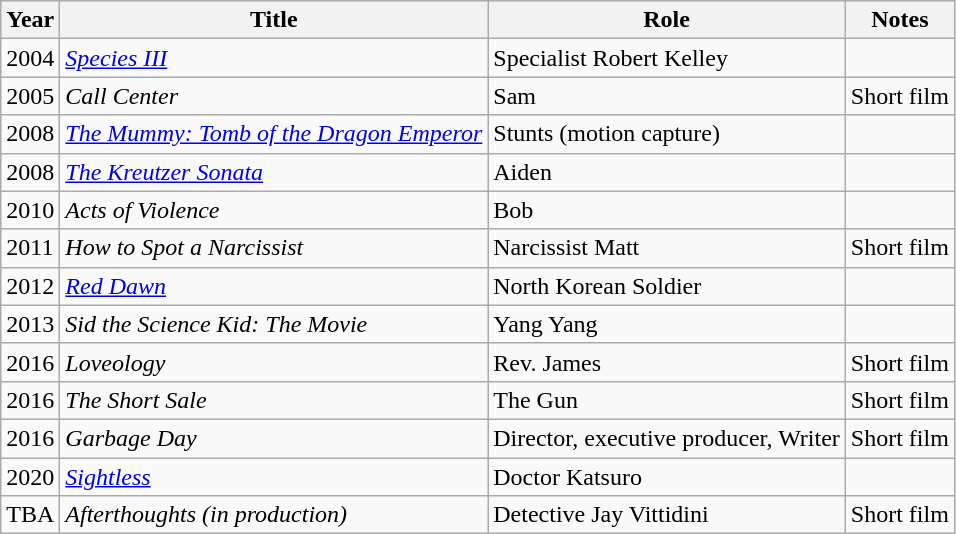<table class="wikitable sortable">
<tr>
<th>Year</th>
<th>Title</th>
<th>Role</th>
<th>Notes</th>
</tr>
<tr>
<td>2004</td>
<td><em><a href='#'>Species III</a></em></td>
<td>Specialist Robert Kelley</td>
<td></td>
</tr>
<tr>
<td>2005</td>
<td><em>Call Center</em></td>
<td>Sam</td>
<td>Short film</td>
</tr>
<tr>
<td>2008</td>
<td><em><a href='#'>The Mummy: Tomb of the Dragon Emperor</a></em></td>
<td>Stunts (motion capture)</td>
<td></td>
</tr>
<tr>
<td>2008</td>
<td><em><a href='#'>The Kreutzer Sonata</a></em></td>
<td>Aiden</td>
<td></td>
</tr>
<tr>
<td>2010</td>
<td><em>Acts of Violence</em></td>
<td>Bob</td>
<td></td>
</tr>
<tr>
<td>2011</td>
<td><em>How to Spot a Narcissist</em></td>
<td>Narcissist Matt</td>
<td>Short film</td>
</tr>
<tr>
<td>2012</td>
<td><em><a href='#'>Red Dawn</a></em></td>
<td>North Korean Soldier</td>
<td></td>
</tr>
<tr>
<td>2013</td>
<td><em>Sid the Science Kid: The Movie</em></td>
<td>Yang Yang</td>
<td></td>
</tr>
<tr>
<td>2016</td>
<td><em>Loveology</em></td>
<td>Rev. James</td>
<td>Short film</td>
</tr>
<tr>
<td>2016</td>
<td><em>The Short Sale</em></td>
<td>The Gun</td>
<td>Short film</td>
</tr>
<tr>
<td>2016</td>
<td><em>Garbage Day</em></td>
<td>Director, executive producer, Writer</td>
<td>Short film</td>
</tr>
<tr>
<td>2020</td>
<td><em><a href='#'>Sightless</a></em></td>
<td>Doctor Katsuro</td>
<td></td>
</tr>
<tr>
<td>TBA</td>
<td><em>Afterthoughts (in production)</em></td>
<td>Detective Jay Vittidini</td>
<td>Short film</td>
</tr>
</table>
